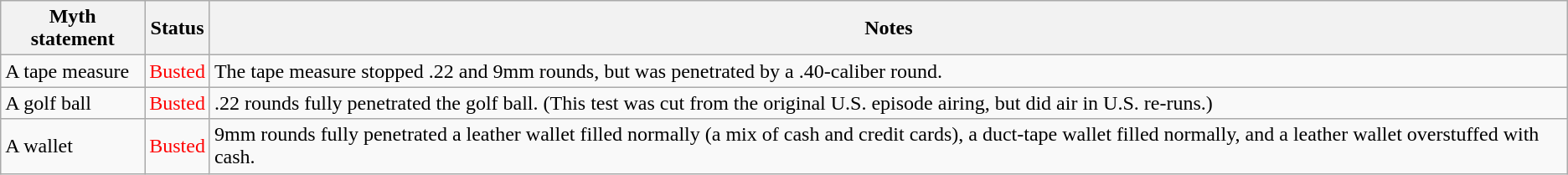<table class="wikitable plainrowheaders">
<tr>
<th>Myth statement</th>
<th>Status</th>
<th>Notes</th>
</tr>
<tr>
<td>A tape measure</td>
<td style="color:red">Busted</td>
<td>The tape measure stopped .22 and 9mm rounds, but was penetrated by a .40-caliber round.</td>
</tr>
<tr>
<td>A golf ball</td>
<td style="color:red">Busted</td>
<td>.22 rounds fully penetrated the golf ball. (This test was cut from the original U.S. episode airing, but did air in U.S. re-runs.)</td>
</tr>
<tr>
<td>A wallet</td>
<td style="color:red">Busted</td>
<td>9mm rounds fully penetrated a leather wallet filled normally (a mix of cash and credit cards), a duct-tape wallet filled normally, and a leather wallet overstuffed with cash.</td>
</tr>
</table>
